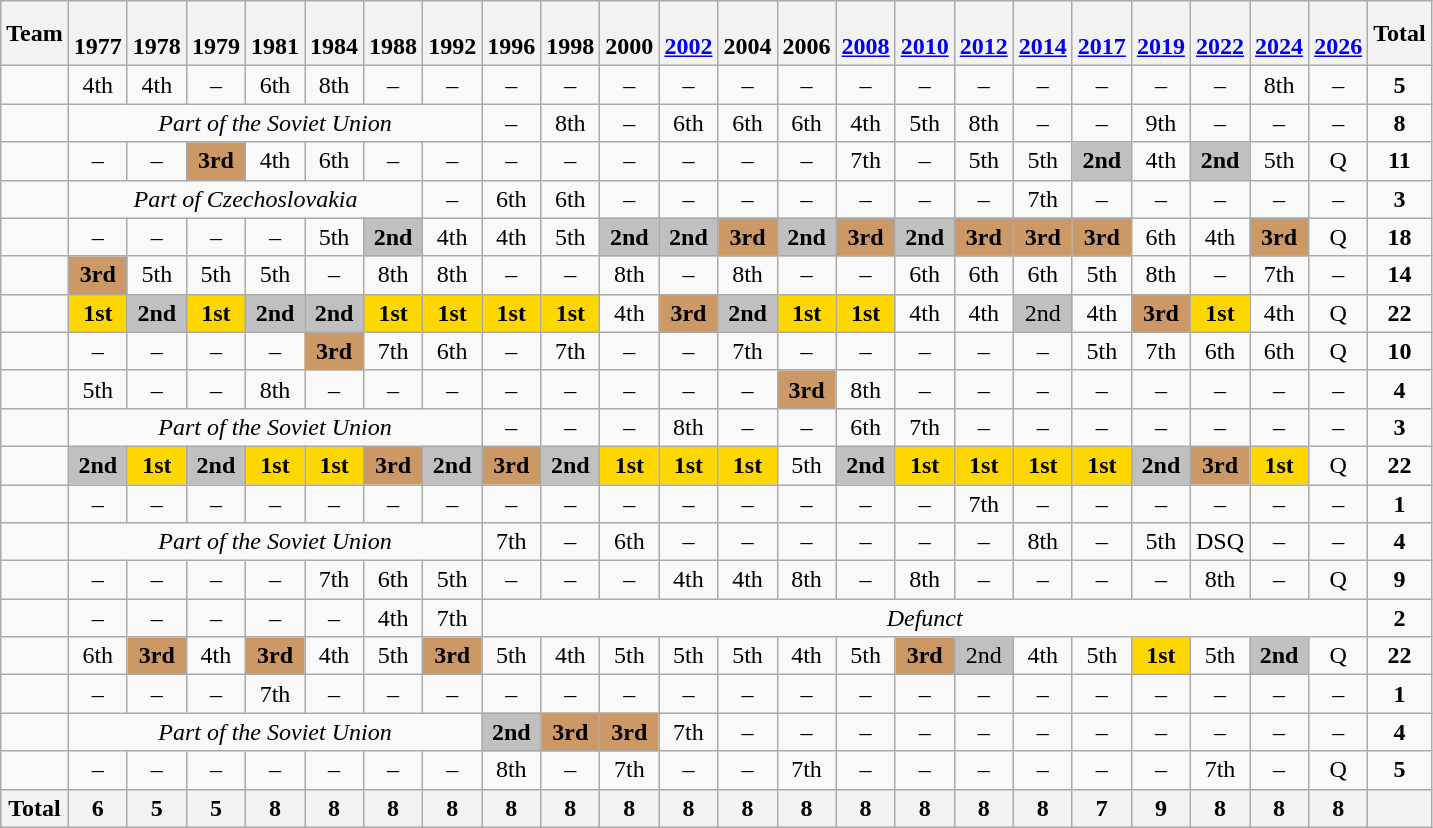<table class="wikitable" style="text-align:center">
<tr>
<th>Team</th>
<th><br>1977</th>
<th><br>1978</th>
<th><br>1979</th>
<th><br>1981</th>
<th><br>1984</th>
<th><br>1988</th>
<th><br>1992</th>
<th><br>1996</th>
<th><br>1998</th>
<th><br>2000</th>
<th><br><a href='#'>2002</a></th>
<th><br>2004</th>
<th><br>2006</th>
<th><br><a href='#'>2008</a></th>
<th><br><a href='#'>2010</a></th>
<th><br><a href='#'>2012</a></th>
<th><br><a href='#'>2014</a></th>
<th><br><a href='#'>2017</a></th>
<th><br><a href='#'>2019</a></th>
<th><br><a href='#'>2022</a></th>
<th><br><a href='#'>2024</a></th>
<th><br><a href='#'>2026</a></th>
<th>Total</th>
</tr>
<tr>
<td align=left></td>
<td>4th</td>
<td>4th</td>
<td>–</td>
<td>6th</td>
<td>8th</td>
<td>–</td>
<td>–</td>
<td>–</td>
<td>–</td>
<td>–</td>
<td>–</td>
<td>–</td>
<td>–</td>
<td>–</td>
<td>–</td>
<td>–</td>
<td>–</td>
<td>–</td>
<td>–</td>
<td>–</td>
<td>8th</td>
<td>–</td>
<td><strong>5</strong></td>
</tr>
<tr>
<td align=left></td>
<td colspan=7><em>Part of the Soviet Union</em></td>
<td>–</td>
<td>8th</td>
<td>–</td>
<td>6th</td>
<td>6th</td>
<td>6th</td>
<td>4th</td>
<td>5th</td>
<td>8th</td>
<td>–</td>
<td>–</td>
<td>9th</td>
<td>–</td>
<td>–</td>
<td>–</td>
<td><strong>8</strong></td>
</tr>
<tr>
<td align=left></td>
<td>–</td>
<td>–</td>
<td bgcolor=#cc9966><strong>3rd</strong></td>
<td>4th</td>
<td>6th</td>
<td>–</td>
<td>–</td>
<td>–</td>
<td>–</td>
<td>–</td>
<td>–</td>
<td>–</td>
<td>–</td>
<td>7th</td>
<td>–</td>
<td>5th</td>
<td>5th</td>
<td bgcolor=silver><strong>2nd</strong></td>
<td>4th</td>
<td bgcolor=silver><strong>2nd</strong></td>
<td>5th</td>
<td>Q</td>
<td><strong>11</strong></td>
</tr>
<tr>
<td align=left></td>
<td colspan=6><em>Part of Czechoslovakia</em></td>
<td>–</td>
<td>6th</td>
<td>6th</td>
<td>–</td>
<td>–</td>
<td>–</td>
<td>–</td>
<td>–</td>
<td>–</td>
<td>–</td>
<td>7th</td>
<td>–</td>
<td>–</td>
<td>–</td>
<td>–</td>
<td>–</td>
<td><strong>3</strong></td>
</tr>
<tr>
<td align=left></td>
<td>–</td>
<td>–</td>
<td>–</td>
<td>–</td>
<td>5th</td>
<td bgcolor=silver><strong>2nd</strong></td>
<td>4th</td>
<td>4th</td>
<td>5th</td>
<td bgcolor=silver><strong>2nd</strong></td>
<td bgcolor=silver><strong>2nd</strong></td>
<td bgcolor=#cc9966><strong>3rd</strong></td>
<td bgcolor=silver><strong>2nd</strong></td>
<td bgcolor=#cc9966><strong>3rd</strong></td>
<td bgcolor=silver><strong>2nd</strong></td>
<td bgcolor=#cc9966><strong>3rd</strong></td>
<td bgcolor=#cc9966><strong>3rd</strong></td>
<td bgcolor=#cc9966><strong>3rd</strong></td>
<td>6th</td>
<td>4th</td>
<td bgcolor=#cc9966><strong>3rd</strong></td>
<td>Q</td>
<td><strong>18</strong></td>
</tr>
<tr>
<td align=left></td>
<td bgcolor=#cc9966><strong>3rd</strong></td>
<td>5th</td>
<td>5th</td>
<td>5th</td>
<td>–</td>
<td>8th</td>
<td>8th</td>
<td>–</td>
<td>–</td>
<td>8th</td>
<td>–</td>
<td>8th</td>
<td>–</td>
<td>–</td>
<td>6th</td>
<td>6th</td>
<td>6th</td>
<td>5th</td>
<td>8th</td>
<td>–</td>
<td>7th</td>
<td>–</td>
<td><strong>14</strong></td>
</tr>
<tr>
<td align=left></td>
<td bgcolor=gold><strong>1st</strong></td>
<td bgcolor=silver><strong>2nd</strong></td>
<td bgcolor=gold><strong>1st</strong></td>
<td bgcolor=silver><strong>2nd</strong></td>
<td bgcolor=silver><strong>2nd</strong></td>
<td bgcolor=gold><strong>1st</strong></td>
<td bgcolor=gold><strong>1st</strong></td>
<td bgcolor=gold><strong>1st</strong></td>
<td bgcolor=gold><strong>1st</strong></td>
<td>4th</td>
<td bgcolor=#cc9966><strong>3rd</strong></td>
<td bgcolor=silver><strong>2nd</strong></td>
<td bgcolor=gold><strong>1st</strong></td>
<td bgcolor=gold><strong>1st</strong></td>
<td>4th</td>
<td>4th</td>
<td bgcolor=silver>2nd</td>
<td>4th</td>
<td bgcolor=cc9966><strong>3rd</strong></td>
<td bgcolor=gold><strong>1st</strong></td>
<td>4th</td>
<td>Q</td>
<td><strong>22</strong></td>
</tr>
<tr>
<td align=left></td>
<td>–</td>
<td>–</td>
<td>–</td>
<td>–</td>
<td bgcolor=#cc9966><strong>3rd</strong></td>
<td>7th</td>
<td>6th</td>
<td>–</td>
<td>7th</td>
<td>–</td>
<td>–</td>
<td>7th</td>
<td>–</td>
<td>–</td>
<td>–</td>
<td>–</td>
<td>–</td>
<td>5th</td>
<td>7th</td>
<td>6th</td>
<td>6th</td>
<td>Q</td>
<td><strong>10</strong></td>
</tr>
<tr>
<td align=left></td>
<td>5th</td>
<td>–</td>
<td>–</td>
<td>8th</td>
<td>–</td>
<td>–</td>
<td>–</td>
<td>–</td>
<td>–</td>
<td>–</td>
<td>–</td>
<td>–</td>
<td bgcolor=#cc9966><strong>3rd</strong></td>
<td>8th</td>
<td>–</td>
<td>–</td>
<td>–</td>
<td>–</td>
<td>–</td>
<td>–</td>
<td>–</td>
<td>–</td>
<td><strong>4</strong></td>
</tr>
<tr>
<td align=left></td>
<td colspan=7><em>Part of the Soviet Union</em></td>
<td>–</td>
<td>–</td>
<td>–</td>
<td>8th</td>
<td>–</td>
<td>–</td>
<td>6th</td>
<td>7th</td>
<td>–</td>
<td>–</td>
<td>–</td>
<td>–</td>
<td>–</td>
<td>–</td>
<td>–</td>
<td><strong>3</strong></td>
</tr>
<tr>
<td align=left></td>
<td bgcolor=silver><strong>2nd</strong></td>
<td bgcolor=gold><strong>1st</strong></td>
<td bgcolor=silver><strong>2nd</strong></td>
<td bgcolor=gold><strong>1st</strong></td>
<td bgcolor=gold><strong>1st</strong></td>
<td bgcolor=#cc9966><strong>3rd</strong></td>
<td bgcolor=silver><strong>2nd</strong></td>
<td bgcolor=#cc9966><strong>3rd</strong></td>
<td bgcolor=silver><strong>2nd</strong></td>
<td bgcolor=gold><strong>1st</strong></td>
<td bgcolor=gold><strong>1st</strong></td>
<td bgcolor=gold><strong>1st</strong></td>
<td>5th</td>
<td bgcolor=silver><strong>2nd</strong></td>
<td bgcolor=gold><strong>1st</strong></td>
<td bgcolor=gold><strong>1st</strong></td>
<td bgcolor=gold><strong>1st</strong></td>
<td bgcolor=gold><strong>1st</strong></td>
<td bgcolor=silver><strong>2nd</strong></td>
<td bgcolor=cc9966><strong>3rd</strong></td>
<td bgcolor=gold><strong>1st</strong></td>
<td>Q</td>
<td><strong>22</strong></td>
</tr>
<tr>
<td align=left></td>
<td>–</td>
<td>–</td>
<td>–</td>
<td>–</td>
<td>–</td>
<td>–</td>
<td>–</td>
<td>–</td>
<td>–</td>
<td>–</td>
<td>–</td>
<td>–</td>
<td>–</td>
<td>–</td>
<td>–</td>
<td>7th</td>
<td>–</td>
<td>–</td>
<td>–</td>
<td>–</td>
<td>–</td>
<td>–</td>
<td><strong>1</strong></td>
</tr>
<tr>
<td align=left></td>
<td colspan=7><em>Part of the Soviet Union</em></td>
<td>7th</td>
<td>–</td>
<td>6th</td>
<td>–</td>
<td>–</td>
<td>–</td>
<td>–</td>
<td>–</td>
<td>–</td>
<td>8th</td>
<td>–</td>
<td>5th</td>
<td>DSQ</td>
<td>–</td>
<td>–</td>
<td><strong>4</strong></td>
</tr>
<tr>
<td align=left></td>
<td>–</td>
<td>–</td>
<td>–</td>
<td>–</td>
<td>7th</td>
<td>6th</td>
<td>5th</td>
<td>–</td>
<td>–</td>
<td>–</td>
<td>4th</td>
<td>4th</td>
<td>8th</td>
<td>–</td>
<td>8th</td>
<td>–</td>
<td>–</td>
<td>–</td>
<td>–</td>
<td>8th</td>
<td>–</td>
<td>Q</td>
<td><strong>9</strong></td>
</tr>
<tr>
<td align=left><em></em></td>
<td>–</td>
<td>–</td>
<td>–</td>
<td>–</td>
<td>–</td>
<td>4th</td>
<td>7th</td>
<td colspan=15><em>Defunct</em></td>
<td><strong>2</strong></td>
</tr>
<tr>
<td align=left></td>
<td>6th</td>
<td bgcolor=#cc9966><strong>3rd</strong></td>
<td>4th</td>
<td bgcolor=#cc9966><strong>3rd</strong></td>
<td>4th</td>
<td>5th</td>
<td bgcolor=#cc9966><strong>3rd</strong></td>
<td>5th</td>
<td>4th</td>
<td>5th</td>
<td>5th</td>
<td>5th</td>
<td>4th</td>
<td>5th</td>
<td bgcolor=#cc9966><strong>3rd</strong></td>
<td bgcolor=silver>2nd</td>
<td>4th</td>
<td>5th</td>
<td bgcolor=gold><strong>1st</strong></td>
<td>5th</td>
<td bgcolor=silver><strong>2nd</strong></td>
<td>Q</td>
<td><strong>22</strong></td>
</tr>
<tr>
<td align=left></td>
<td>–</td>
<td>–</td>
<td>–</td>
<td>7th</td>
<td>–</td>
<td>–</td>
<td>–</td>
<td>–</td>
<td>–</td>
<td>–</td>
<td>–</td>
<td>–</td>
<td>–</td>
<td>–</td>
<td>–</td>
<td>–</td>
<td>–</td>
<td>–</td>
<td>–</td>
<td>–</td>
<td>–</td>
<td>–</td>
<td><strong>1</strong></td>
</tr>
<tr>
<td align=left></td>
<td colspan=7><em>Part of the Soviet Union</em></td>
<td bgcolor=silver><strong>2nd</strong></td>
<td bgcolor=#cc9966><strong>3rd</strong></td>
<td bgcolor=#cc9966><strong>3rd</strong></td>
<td>7th</td>
<td>–</td>
<td>–</td>
<td>–</td>
<td>–</td>
<td>–</td>
<td>–</td>
<td>–</td>
<td>–</td>
<td>–</td>
<td>–</td>
<td>–</td>
<td><strong>4</strong></td>
</tr>
<tr>
<td align=left></td>
<td>–</td>
<td>–</td>
<td>–</td>
<td>–</td>
<td>–</td>
<td>–</td>
<td>–</td>
<td>8th</td>
<td>–</td>
<td>7th</td>
<td>–</td>
<td>–</td>
<td>7th</td>
<td>–</td>
<td>–</td>
<td>–</td>
<td>–</td>
<td>–</td>
<td>–</td>
<td>7th</td>
<td>–</td>
<td>Q</td>
<td><strong>5</strong></td>
</tr>
<tr>
<th>Total</th>
<th>6</th>
<th>5</th>
<th>5</th>
<th>8</th>
<th>8</th>
<th>8</th>
<th>8</th>
<th>8</th>
<th>8</th>
<th>8</th>
<th>8</th>
<th>8</th>
<th>8</th>
<th>8</th>
<th>8</th>
<th>8</th>
<th>8</th>
<th>7</th>
<th>9</th>
<th>8</th>
<th>8</th>
<th>8</th>
<th></th>
</tr>
</table>
